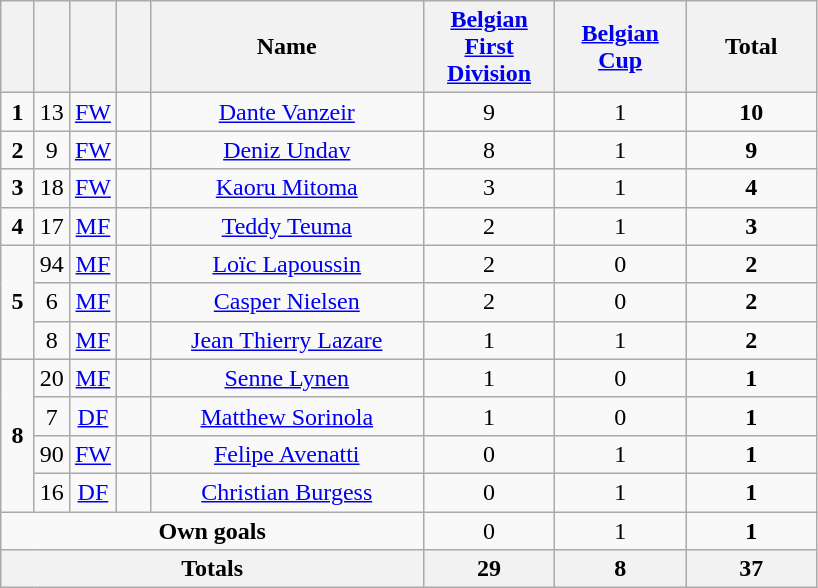<table class="wikitable sortable" style="text-align:center">
<tr>
<th width="15"></th>
<th width="15"></th>
<th width="15"></th>
<th width="15"></th>
<th width="175">Name</th>
<th width="80"><a href='#'>Belgian First Division</a></th>
<th width="80"><a href='#'>Belgian Cup</a></th>
<th width="80">Total</th>
</tr>
<tr>
<td rowspan="1"><strong>1</strong></td>
<td>13</td>
<td><a href='#'>FW</a></td>
<td></td>
<td><a href='#'>Dante Vanzeir</a></td>
<td>9</td>
<td>1</td>
<td><strong>10</strong></td>
</tr>
<tr>
<td><strong>2</strong></td>
<td>9</td>
<td><a href='#'>FW</a></td>
<td></td>
<td><a href='#'>Deniz Undav</a></td>
<td>8</td>
<td>1</td>
<td><strong>9</strong></td>
</tr>
<tr>
<td><strong>3</strong></td>
<td>18</td>
<td><a href='#'>FW</a></td>
<td></td>
<td><a href='#'>Kaoru Mitoma</a></td>
<td>3</td>
<td>1</td>
<td><strong>4</strong></td>
</tr>
<tr>
<td><strong>4</strong></td>
<td>17</td>
<td><a href='#'>MF</a></td>
<td></td>
<td><a href='#'>Teddy Teuma</a></td>
<td>2</td>
<td>1</td>
<td><strong>3</strong></td>
</tr>
<tr>
<td rowspan="3"><strong>5</strong></td>
<td>94</td>
<td><a href='#'>MF</a></td>
<td></td>
<td><a href='#'>Loïc Lapoussin</a></td>
<td>2</td>
<td>0</td>
<td><strong>2</strong></td>
</tr>
<tr>
<td>6</td>
<td><a href='#'>MF</a></td>
<td></td>
<td><a href='#'>Casper Nielsen</a></td>
<td>2</td>
<td>0</td>
<td><strong>2</strong></td>
</tr>
<tr>
<td>8</td>
<td><a href='#'>MF</a></td>
<td></td>
<td><a href='#'>Jean Thierry Lazare</a></td>
<td>1</td>
<td>1</td>
<td><strong>2</strong></td>
</tr>
<tr>
<td rowspan="4"><strong>8</strong></td>
<td>20</td>
<td><a href='#'>MF</a></td>
<td></td>
<td><a href='#'>Senne Lynen</a></td>
<td>1</td>
<td>0</td>
<td><strong>1</strong></td>
</tr>
<tr>
<td>7</td>
<td><a href='#'>DF</a></td>
<td></td>
<td><a href='#'>Matthew Sorinola</a></td>
<td>1</td>
<td>0</td>
<td><strong>1</strong></td>
</tr>
<tr>
<td>90</td>
<td><a href='#'>FW</a></td>
<td></td>
<td><a href='#'>Felipe Avenatti</a></td>
<td>0</td>
<td>1</td>
<td><strong>1</strong></td>
</tr>
<tr>
<td>16</td>
<td><a href='#'>DF</a></td>
<td></td>
<td><a href='#'>Christian Burgess</a></td>
<td>0</td>
<td>1</td>
<td><strong>1</strong></td>
</tr>
<tr>
<td colspan="5"><strong>Own goals</strong></td>
<td>0</td>
<td>1</td>
<td><strong>1</strong></td>
</tr>
<tr>
<th colspan="5">Totals</th>
<th>29</th>
<th>8</th>
<th>37</th>
</tr>
</table>
